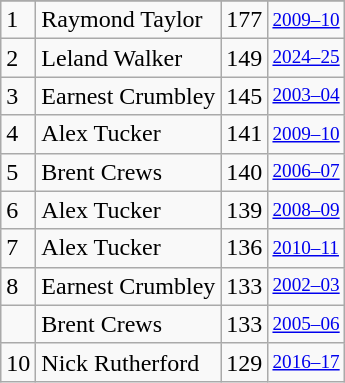<table class="wikitable">
<tr>
</tr>
<tr>
<td>1</td>
<td>Raymond Taylor</td>
<td>177</td>
<td style="font-size:80%;"><a href='#'>2009–10</a></td>
</tr>
<tr>
<td>2</td>
<td>Leland Walker</td>
<td>149</td>
<td style="font-size:80%;"><a href='#'>2024–25</a></td>
</tr>
<tr>
<td>3</td>
<td>Earnest Crumbley</td>
<td>145</td>
<td style="font-size:80%;"><a href='#'>2003–04</a></td>
</tr>
<tr>
<td>4</td>
<td>Alex Tucker</td>
<td>141</td>
<td style="font-size:80%;"><a href='#'>2009–10</a></td>
</tr>
<tr>
<td>5</td>
<td>Brent Crews</td>
<td>140</td>
<td style="font-size:80%;"><a href='#'>2006–07</a></td>
</tr>
<tr>
<td>6</td>
<td>Alex Tucker</td>
<td>139</td>
<td style="font-size:80%;"><a href='#'>2008–09</a></td>
</tr>
<tr>
<td>7</td>
<td>Alex Tucker</td>
<td>136</td>
<td style="font-size:80%;"><a href='#'>2010–11</a></td>
</tr>
<tr>
<td>8</td>
<td>Earnest Crumbley</td>
<td>133</td>
<td style="font-size:80%;"><a href='#'>2002–03</a></td>
</tr>
<tr>
<td></td>
<td>Brent Crews</td>
<td>133</td>
<td style="font-size:80%;"><a href='#'>2005–06</a></td>
</tr>
<tr>
<td>10</td>
<td>Nick Rutherford</td>
<td>129</td>
<td style="font-size:80%;"><a href='#'>2016–17</a></td>
</tr>
</table>
